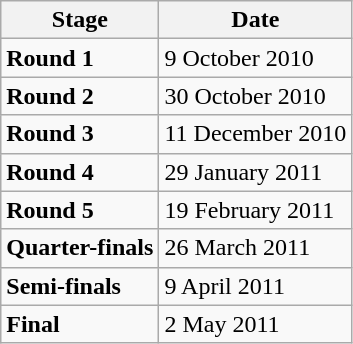<table class="wikitable">
<tr>
<th><strong>Stage</strong></th>
<th><strong>Date</strong></th>
</tr>
<tr>
<td><strong>Round 1</strong></td>
<td>9 October 2010</td>
</tr>
<tr>
<td><strong>Round 2</strong></td>
<td>30 October 2010</td>
</tr>
<tr>
<td><strong>Round 3</strong></td>
<td>11 December 2010</td>
</tr>
<tr>
<td><strong>Round 4</strong></td>
<td>29 January 2011</td>
</tr>
<tr>
<td><strong>Round 5</strong></td>
<td>19 February 2011</td>
</tr>
<tr>
<td><strong>Quarter-finals</strong></td>
<td>26 March 2011</td>
</tr>
<tr>
<td><strong>Semi-finals</strong></td>
<td>9 April 2011</td>
</tr>
<tr>
<td><strong>Final</strong></td>
<td>2 May 2011</td>
</tr>
</table>
